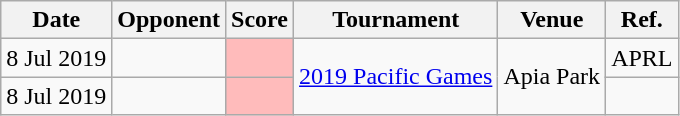<table class=wikitable>
<tr>
<th>Date</th>
<th>Opponent</th>
<th>Score</th>
<th>Tournament</th>
<th>Venue</th>
<th>Ref.</th>
</tr>
<tr>
<td>8 Jul 2019</td>
<td></td>
<td bgcolor="#FFBBBB"></td>
<td rowspan=2><a href='#'>2019 Pacific Games</a></td>
<td rowspan=2> Apia Park</td>
<td>APRL</td>
</tr>
<tr>
<td>8 Jul 2019</td>
<td></td>
<td bgcolor="#FFBBBB"></td>
<td></td>
</tr>
</table>
